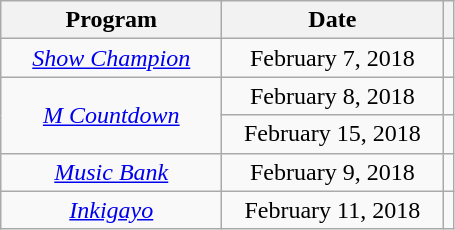<table class="sortable wikitable" style="text-align:center;">
<tr>
<th width="140">Program</th>
<th width="140">Date</th>
<th class="unsortable"></th>
</tr>
<tr>
<td><em><a href='#'>Show Champion</a></em></td>
<td>February 7, 2018</td>
<td></td>
</tr>
<tr>
<td rowspan="2"><em><a href='#'>M Countdown</a></em></td>
<td>February 8, 2018</td>
<td></td>
</tr>
<tr>
<td>February 15, 2018</td>
<td></td>
</tr>
<tr>
<td><em><a href='#'>Music Bank</a></em></td>
<td>February 9, 2018</td>
<td></td>
</tr>
<tr>
<td><em><a href='#'>Inkigayo</a></em></td>
<td>February 11, 2018</td>
<td></td>
</tr>
</table>
